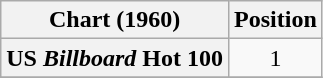<table class="wikitable plainrowheaders" style="text-align:center">
<tr>
<th>Chart (1960)</th>
<th>Position</th>
</tr>
<tr>
<th scope="row">US <em>Billboard</em> Hot 100</th>
<td align="center">1</td>
</tr>
<tr>
</tr>
</table>
